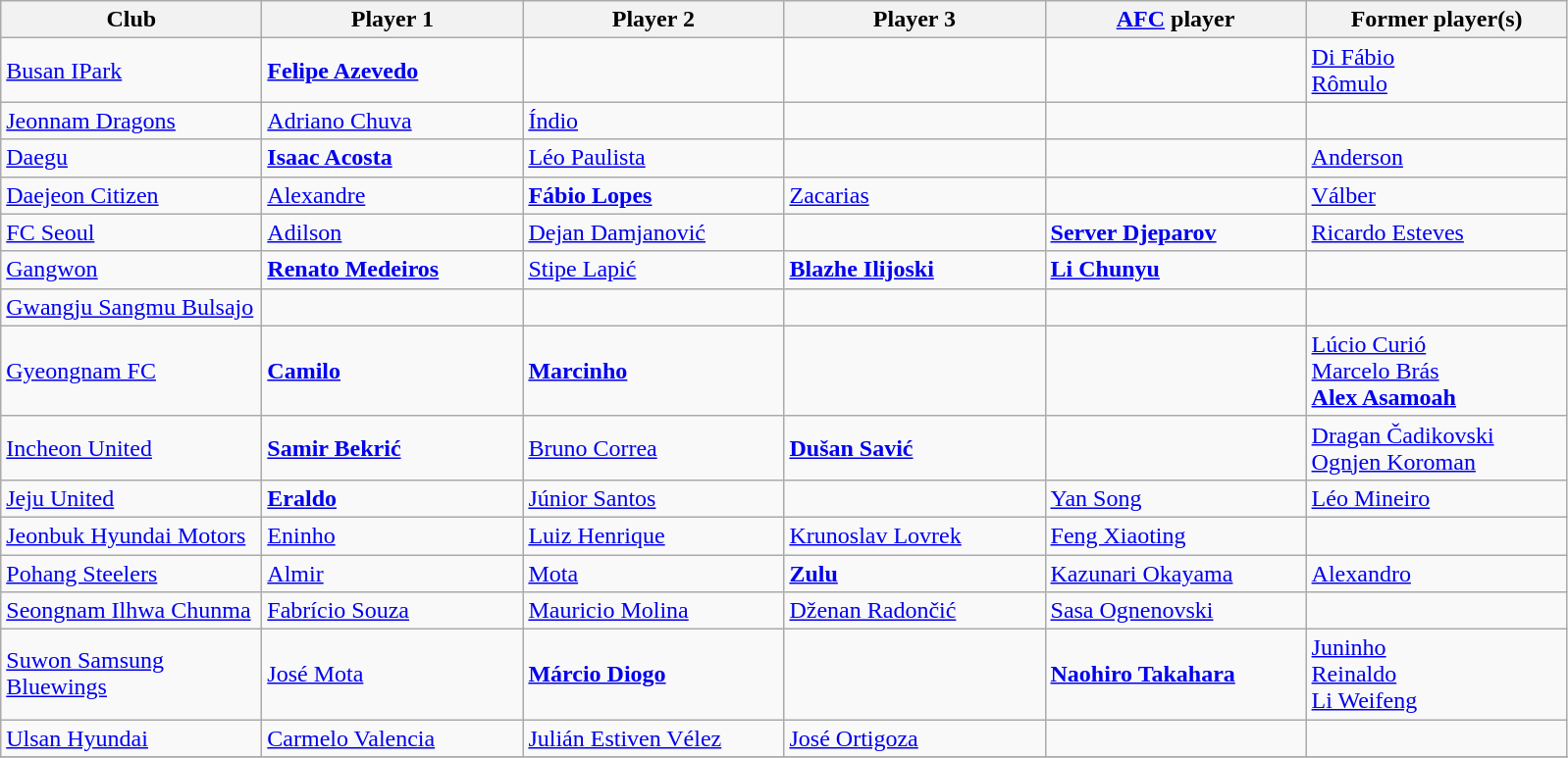<table class="wikitable">
<tr>
<th width="170">Club</th>
<th width="170">Player 1</th>
<th width="170">Player 2</th>
<th width="170">Player 3</th>
<th width="170"><a href='#'>AFC</a> player</th>
<th width="170">Former player(s)</th>
</tr>
<tr>
<td><a href='#'>Busan IPark</a></td>
<td> <strong><a href='#'>Felipe Azevedo</a></strong></td>
<td></td>
<td></td>
<td></td>
<td> <a href='#'>Di Fábio</a> <br>  <a href='#'>Rômulo</a></td>
</tr>
<tr>
<td><a href='#'>Jeonnam Dragons</a></td>
<td> <a href='#'>Adriano Chuva</a></td>
<td> <a href='#'>Índio</a></td>
<td></td>
<td></td>
<td></td>
</tr>
<tr>
<td><a href='#'>Daegu</a></td>
<td> <strong><a href='#'>Isaac Acosta</a></strong></td>
<td> <a href='#'>Léo Paulista</a></td>
<td></td>
<td></td>
<td> <a href='#'>Anderson</a></td>
</tr>
<tr>
<td><a href='#'>Daejeon Citizen</a></td>
<td> <a href='#'>Alexandre</a></td>
<td> <strong><a href='#'>Fábio Lopes</a></strong></td>
<td> <a href='#'>Zacarias</a></td>
<td></td>
<td> <a href='#'>Válber</a></td>
</tr>
<tr>
<td><a href='#'>FC Seoul</a></td>
<td> <a href='#'>Adilson</a></td>
<td> <a href='#'>Dejan Damjanović</a></td>
<td></td>
<td> <strong><a href='#'>Server Djeparov</a></strong></td>
<td> <a href='#'>Ricardo Esteves</a></td>
</tr>
<tr>
<td><a href='#'>Gangwon</a></td>
<td> <strong><a href='#'>Renato Medeiros</a></strong></td>
<td> <a href='#'>Stipe Lapić</a></td>
<td> <strong><a href='#'>Blazhe Ilijoski</a></strong></td>
<td> <strong><a href='#'>Li Chunyu</a></strong></td>
<td></td>
</tr>
<tr>
<td><a href='#'>Gwangju Sangmu Bulsajo</a></td>
<td></td>
<td></td>
<td></td>
<td></td>
<td></td>
</tr>
<tr>
<td><a href='#'>Gyeongnam FC</a></td>
<td> <strong><a href='#'>Camilo</a></strong></td>
<td> <strong><a href='#'>Marcinho</a></strong></td>
<td></td>
<td></td>
<td> <a href='#'>Lúcio Curió</a> <br>  <a href='#'>Marcelo Brás</a> <br>  <strong><a href='#'>Alex Asamoah</a></strong></td>
</tr>
<tr>
<td><a href='#'>Incheon United</a></td>
<td> <strong><a href='#'>Samir Bekrić</a></strong></td>
<td> <a href='#'>Bruno Correa</a></td>
<td> <strong><a href='#'>Dušan Savić</a></strong></td>
<td></td>
<td> <a href='#'>Dragan Čadikovski</a> <br>  <a href='#'>Ognjen Koroman</a></td>
</tr>
<tr>
<td><a href='#'>Jeju United</a></td>
<td> <strong><a href='#'>Eraldo</a></strong></td>
<td> <a href='#'>Júnior Santos</a></td>
<td></td>
<td> <a href='#'>Yan Song</a></td>
<td> <a href='#'>Léo Mineiro</a></td>
</tr>
<tr>
<td><a href='#'>Jeonbuk Hyundai Motors</a></td>
<td> <a href='#'>Eninho</a></td>
<td> <a href='#'>Luiz Henrique</a></td>
<td> <a href='#'>Krunoslav Lovrek</a></td>
<td> <a href='#'>Feng Xiaoting</a></td>
<td></td>
</tr>
<tr>
<td><a href='#'>Pohang Steelers</a></td>
<td> <a href='#'>Almir</a></td>
<td> <a href='#'>Mota</a></td>
<td> <strong><a href='#'>Zulu</a></strong></td>
<td> <a href='#'>Kazunari Okayama</a></td>
<td> <a href='#'>Alexandro</a></td>
</tr>
<tr>
<td><a href='#'>Seongnam Ilhwa Chunma</a></td>
<td> <a href='#'>Fabrício Souza</a></td>
<td> <a href='#'>Mauricio Molina</a></td>
<td> <a href='#'>Dženan Radončić</a></td>
<td> <a href='#'>Sasa Ognenovski</a></td>
<td></td>
</tr>
<tr>
<td><a href='#'>Suwon Samsung Bluewings</a></td>
<td> <a href='#'>José Mota</a></td>
<td> <strong><a href='#'>Márcio Diogo</a></strong></td>
<td></td>
<td> <strong><a href='#'>Naohiro Takahara</a></strong></td>
<td> <a href='#'>Juninho</a> <br>  <a href='#'>Reinaldo</a> <br>  <a href='#'>Li Weifeng</a></td>
</tr>
<tr>
<td><a href='#'>Ulsan Hyundai</a></td>
<td> <a href='#'>Carmelo Valencia</a></td>
<td> <a href='#'>Julián Estiven Vélez</a></td>
<td> <a href='#'>José Ortigoza</a></td>
<td></td>
<td></td>
</tr>
<tr>
</tr>
<tr>
</tr>
<tr>
</tr>
</table>
